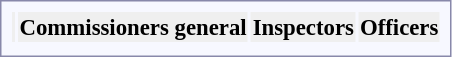<table style="border:1px solid #8888aa; background-color:#f7f8ff; padding:5px; font-size:95%; margin: 0px 12px 12px 0px;">
<tr style="background:#efefef;">
<th colspan=3></th>
<th colspan=8>Commissioners general</th>
<th colspan=6>Inspectors</th>
<th colspan=8>Officers</th>
</tr>
<tr style="text-align:center;">
</tr>
</table>
